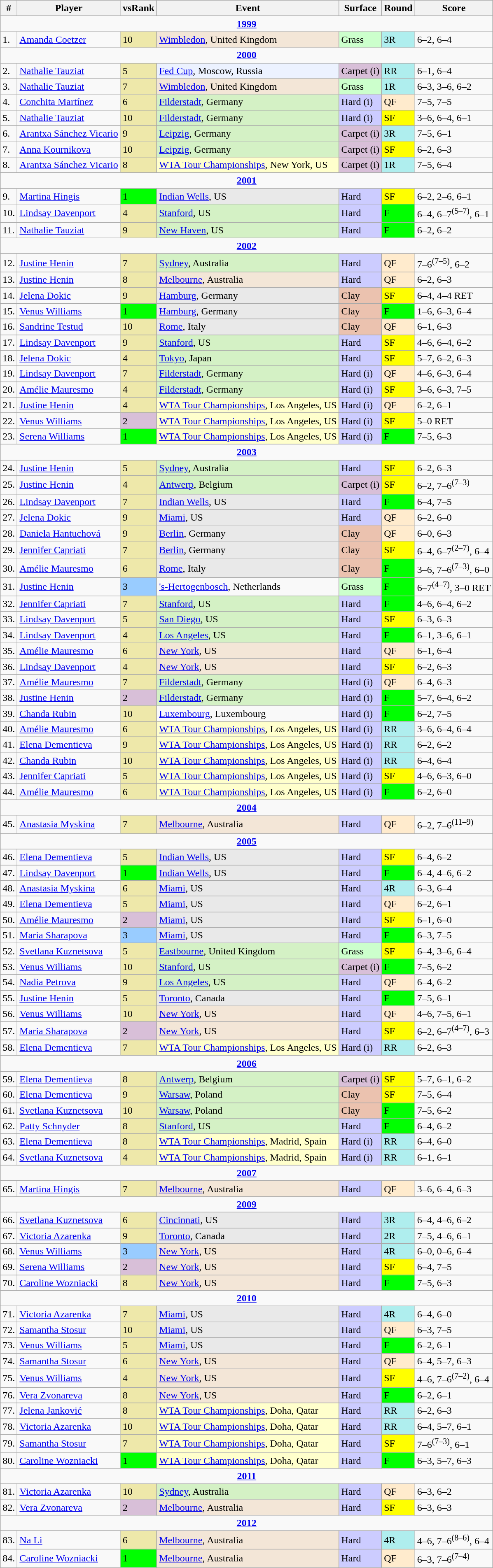<table class="wikitable sortable">
<tr>
<th>#</th>
<th>Player</th>
<th>vsRank</th>
<th>Event</th>
<th>Surface</th>
<th>Round</th>
<th class=unsortable>Score</th>
</tr>
<tr>
<td colspan=7 style=text-align:center><strong><a href='#'>1999</a></strong></td>
</tr>
<tr>
<td>1.</td>
<td> <a href='#'>Amanda Coetzer</a></td>
<td bgcolor=EEE8AA>10</td>
<td bgcolor=f3e6d7><a href='#'>Wimbledon</a>, United Kingdom</td>
<td bgcolor=CCFFCC>Grass</td>
<td bgcolor=afeeee>3R</td>
<td>6–2, 6–4</td>
</tr>
<tr>
<td colspan=7 style=text-align:center><strong><a href='#'>2000</a></strong></td>
</tr>
<tr>
<td>2.</td>
<td> <a href='#'>Nathalie Tauziat</a></td>
<td bgcolor=EEE8AA>5</td>
<td bgcolor=ecf2ff><a href='#'>Fed Cup</a>, Moscow, Russia</td>
<td bgcolor=thistle>Carpet (i)</td>
<td bgcolor=afeeee>RR</td>
<td>6–1, 6–4</td>
</tr>
<tr>
<td>3.</td>
<td> <a href='#'>Nathalie Tauziat</a></td>
<td bgcolor=EEE8AA>7</td>
<td bgcolor=f3e6d7><a href='#'>Wimbledon</a>, United Kingdom</td>
<td bgcolor=CCFFCC>Grass</td>
<td bgcolor=afeeee>1R</td>
<td>6–3, 3–6, 6–2</td>
</tr>
<tr>
<td>4.</td>
<td> <a href='#'>Conchita Martínez</a></td>
<td bgcolor=EEE8AA>6</td>
<td bgcolor=d4f1c5><a href='#'>Filderstadt</a>, Germany</td>
<td bgcolor=CCCCFF>Hard (i)</td>
<td bgcolor=ffebcd>QF</td>
<td>7–5, 7–5</td>
</tr>
<tr>
<td>5.</td>
<td> <a href='#'>Nathalie Tauziat</a></td>
<td bgcolor=EEE8AA>10</td>
<td bgcolor=d4f1c5><a href='#'>Filderstadt</a>, Germany</td>
<td bgcolor=CCCCFF>Hard (i)</td>
<td bgcolor=yellow>SF</td>
<td>3–6, 6–4, 6–1</td>
</tr>
<tr>
<td>6.</td>
<td> <a href='#'>Arantxa Sánchez Vicario</a></td>
<td bgcolor=EEE8AA>9</td>
<td bgcolor=d4f1c5><a href='#'>Leipzig</a>, Germany</td>
<td bgcolor=thistle>Carpet (i)</td>
<td bgcolor=afeeee>3R</td>
<td>7–5, 6–1</td>
</tr>
<tr>
<td>7.</td>
<td> <a href='#'>Anna Kournikova</a></td>
<td bgcolor=EEE8AA>10</td>
<td bgcolor=d4f1c5><a href='#'>Leipzig</a>, Germany</td>
<td bgcolor=thistle>Carpet (i)</td>
<td bgcolor=yellow>SF</td>
<td>6–2, 6–3</td>
</tr>
<tr>
<td>8.</td>
<td> <a href='#'>Arantxa Sánchez Vicario</a></td>
<td bgcolor=EEE8AA>8</td>
<td bgcolor=#FFFFCC><a href='#'>WTA Tour Championships</a>, New York, US</td>
<td bgcolor=thistle>Carpet (i)</td>
<td bgcolor=afeeee>1R</td>
<td>7–5, 6–4</td>
</tr>
<tr>
<td colspan=7 style=text-align:center><strong><a href='#'>2001</a></strong></td>
</tr>
<tr>
<td>9.</td>
<td> <a href='#'>Martina Hingis</a></td>
<td bgcolor=lime>1</td>
<td bgcolor=#e9e9e9><a href='#'>Indian Wells</a>, US</td>
<td bgcolor=CCCCFF>Hard</td>
<td bgcolor=yellow>SF</td>
<td>6–2, 2–6, 6–1</td>
</tr>
<tr>
<td>10.</td>
<td> <a href='#'>Lindsay Davenport</a></td>
<td bgcolor=EEE8AA>4</td>
<td bgcolor=d4f1c5><a href='#'>Stanford</a>, US</td>
<td bgcolor=CCCCFF>Hard</td>
<td bgcolor=lime>F</td>
<td>6–4, 6–7<sup>(5–7)</sup>, 6–1</td>
</tr>
<tr>
<td>11.</td>
<td> <a href='#'>Nathalie Tauziat</a></td>
<td bgcolor=EEE8AA>9</td>
<td bgcolor=d4f1c5><a href='#'>New Haven</a>, US</td>
<td bgcolor=CCCCFF>Hard</td>
<td bgcolor=lime>F</td>
<td>6–2, 6–2</td>
</tr>
<tr>
<td colspan=7 style=text-align:center><strong><a href='#'>2002</a></strong></td>
</tr>
<tr>
<td>12.</td>
<td> <a href='#'>Justine Henin</a></td>
<td bgcolor=EEE8AA>7</td>
<td bgcolor=d4f1c5><a href='#'>Sydney</a>, Australia</td>
<td bgcolor=CCCCFF>Hard</td>
<td bgcolor=ffebcd>QF</td>
<td>7–6<sup>(7–5)</sup>, 6–2</td>
</tr>
<tr>
<td>13.</td>
<td> <a href='#'>Justine Henin</a></td>
<td bgcolor=EEE8AA>8</td>
<td bgcolor=f3e6d7><a href='#'>Melbourne</a>, Australia</td>
<td bgcolor=CCCCFF>Hard</td>
<td bgcolor=ffebcd>QF</td>
<td>6–2, 6–3</td>
</tr>
<tr>
<td>14.</td>
<td> <a href='#'>Jelena Dokic</a></td>
<td bgcolor=EEE8AA>9</td>
<td bgcolor=#e9e9e9><a href='#'>Hamburg</a>, Germany</td>
<td bgcolor=EBC2AF>Clay</td>
<td bgcolor=yellow>SF</td>
<td>6–4, 4–4 RET</td>
</tr>
<tr>
<td>15.</td>
<td> <a href='#'>Venus Williams</a></td>
<td bgcolor=lime>1</td>
<td bgcolor=#e9e9e9><a href='#'>Hamburg</a>, Germany</td>
<td bgcolor=EBC2AF>Clay</td>
<td bgcolor=lime>F</td>
<td>1–6, 6–3, 6–4</td>
</tr>
<tr>
<td>16.</td>
<td> <a href='#'>Sandrine Testud</a></td>
<td bgcolor=EEE8AA>10</td>
<td bgcolor=#e9e9e9><a href='#'>Rome</a>, Italy</td>
<td bgcolor=EBC2AF>Clay</td>
<td bgcolor=ffebcd>QF</td>
<td>6–1, 6–3</td>
</tr>
<tr>
<td>17.</td>
<td> <a href='#'>Lindsay Davenport</a></td>
<td bgcolor=EEE8AA>9</td>
<td bgcolor=d4f1c5><a href='#'>Stanford</a>, US</td>
<td bgcolor=CCCCFF>Hard</td>
<td bgcolor=yellow>SF</td>
<td>4–6, 6–4, 6–2</td>
</tr>
<tr>
<td>18.</td>
<td> <a href='#'>Jelena Dokic</a></td>
<td bgcolor=EEE8AA>4</td>
<td bgcolor=d4f1c5><a href='#'>Tokyo</a>, Japan</td>
<td bgcolor=CCCCFF>Hard</td>
<td bgcolor=yellow>SF</td>
<td>5–7, 6–2, 6–3</td>
</tr>
<tr>
<td>19.</td>
<td> <a href='#'>Lindsay Davenport</a></td>
<td bgcolor=EEE8AA>7</td>
<td bgcolor=d4f1c5><a href='#'>Filderstadt</a>, Germany</td>
<td bgcolor=CCCCFF>Hard (i)</td>
<td bgcolor=ffebcd>QF</td>
<td>4–6, 6–3, 6–4</td>
</tr>
<tr>
<td>20.</td>
<td> <a href='#'>Amélie Mauresmo</a></td>
<td bgcolor=EEE8AA>4</td>
<td bgcolor=d4f1c5><a href='#'>Filderstadt</a>, Germany</td>
<td bgcolor=CCCCFF>Hard (i)</td>
<td bgcolor=yellow>SF</td>
<td>3–6, 6–3, 7–5</td>
</tr>
<tr>
<td>21.</td>
<td> <a href='#'>Justine Henin</a></td>
<td bgcolor=EEE8AA>4</td>
<td bgcolor=#FFFFCC><a href='#'>WTA Tour Championships</a>, Los Angeles, US</td>
<td bgcolor=CCCCFF>Hard (i)</td>
<td bgcolor=ffebcd>QF</td>
<td>6–2, 6–1</td>
</tr>
<tr>
<td>22.</td>
<td> <a href='#'>Venus Williams</a></td>
<td bgcolor=thistle>2</td>
<td bgcolor=#FFFFCC><a href='#'>WTA Tour Championships</a>, Los Angeles, US</td>
<td bgcolor=CCCCFF>Hard (i)</td>
<td bgcolor=yellow>SF</td>
<td>5–0 RET</td>
</tr>
<tr>
<td>23.</td>
<td> <a href='#'>Serena Williams</a></td>
<td bgcolor=lime>1</td>
<td bgcolor=#FFFFCC><a href='#'>WTA Tour Championships</a>, Los Angeles, US</td>
<td bgcolor=CCCCFF>Hard (i)</td>
<td bgcolor=lime>F</td>
<td>7–5, 6–3</td>
</tr>
<tr>
<td colspan=7 style=text-align:center><strong><a href='#'>2003</a></strong></td>
</tr>
<tr>
<td>24.</td>
<td> <a href='#'>Justine Henin</a></td>
<td bgcolor=EEE8AA>5</td>
<td bgcolor=d4f1c5><a href='#'>Sydney</a>, Australia</td>
<td bgcolor=CCCCFF>Hard</td>
<td bgcolor=yellow>SF</td>
<td>6–2, 6–3</td>
</tr>
<tr>
<td>25.</td>
<td> <a href='#'>Justine Henin</a></td>
<td bgcolor=EEE8AA>4</td>
<td bgcolor=d4f1c5><a href='#'>Antwerp</a>, Belgium</td>
<td bgcolor=thistle>Carpet (i)</td>
<td bgcolor=yellow>SF</td>
<td>6–2, 7–6<sup>(7–3)</sup></td>
</tr>
<tr>
<td>26.</td>
<td> <a href='#'>Lindsay Davenport</a></td>
<td bgcolor=EEE8AA>7</td>
<td bgcolor=#e9e9e9><a href='#'>Indian Wells</a>, US</td>
<td bgcolor=CCCCFF>Hard</td>
<td bgcolor=lime>F</td>
<td>6–4, 7–5</td>
</tr>
<tr>
<td>27.</td>
<td> <a href='#'>Jelena Dokic</a></td>
<td bgcolor=EEE8AA>9</td>
<td bgcolor=#e9e9e9><a href='#'>Miami</a>, US</td>
<td bgcolor=CCCCFF>Hard</td>
<td bgcolor=ffebcd>QF</td>
<td>6–2, 6–0</td>
</tr>
<tr>
<td>28.</td>
<td> <a href='#'>Daniela Hantuchová</a></td>
<td bgcolor=EEE8AA>9</td>
<td bgcolor=#e9e9e9><a href='#'>Berlin</a>, Germany</td>
<td bgcolor=EBC2AF>Clay</td>
<td bgcolor=ffebcd>QF</td>
<td>6–0, 6–3</td>
</tr>
<tr>
<td>29.</td>
<td> <a href='#'>Jennifer Capriati</a></td>
<td bgcolor=EEE8AA>7</td>
<td bgcolor=#e9e9e9><a href='#'>Berlin</a>, Germany</td>
<td bgcolor=EBC2AF>Clay</td>
<td bgcolor=yellow>SF</td>
<td>6–4, 6–7<sup>(2–7)</sup>, 6–4</td>
</tr>
<tr>
<td>30.</td>
<td> <a href='#'>Amélie Mauresmo</a></td>
<td bgcolor=EEE8AA>6</td>
<td bgcolor=#e9e9e9><a href='#'>Rome</a>, Italy</td>
<td bgcolor=EBC2AF>Clay</td>
<td bgcolor=lime>F</td>
<td>3–6, 7–6<sup>(7–3)</sup>, 6–0</td>
</tr>
<tr>
<td>31.</td>
<td> <a href='#'>Justine Henin</a></td>
<td bgcolor=99ccff>3</td>
<td><a href='#'>'s-Hertogenbosch</a>, Netherlands</td>
<td bgcolor=CCFFCC>Grass</td>
<td bgcolor=lime>F</td>
<td>6–7<sup>(4–7)</sup>, 3–0 RET</td>
</tr>
<tr>
<td>32.</td>
<td> <a href='#'>Jennifer Capriati</a></td>
<td bgcolor=EEE8AA>7</td>
<td bgcolor=d4f1c5><a href='#'>Stanford</a>, US</td>
<td bgcolor=CCCCFF>Hard</td>
<td bgcolor=lime>F</td>
<td>4–6, 6–4, 6–2</td>
</tr>
<tr>
<td>33.</td>
<td> <a href='#'>Lindsay Davenport</a></td>
<td bgcolor=EEE8AA>5</td>
<td bgcolor=d4f1c5><a href='#'>San Diego</a>, US</td>
<td bgcolor=CCCCFF>Hard</td>
<td bgcolor=yellow>SF</td>
<td>6–3, 6–3</td>
</tr>
<tr>
<td>34.</td>
<td> <a href='#'>Lindsay Davenport</a></td>
<td bgcolor=EEE8AA>4</td>
<td bgcolor=d4f1c5><a href='#'>Los Angeles</a>, US</td>
<td bgcolor=CCCCFF>Hard</td>
<td bgcolor=lime>F</td>
<td>6–1, 3–6, 6–1</td>
</tr>
<tr>
<td>35.</td>
<td> <a href='#'>Amélie Mauresmo</a></td>
<td bgcolor=EEE8AA>6</td>
<td bgcolor=f3e6d7><a href='#'>New York</a>, US</td>
<td bgcolor=CCCCFF>Hard</td>
<td bgcolor=ffebcd>QF</td>
<td>6–1, 6–4</td>
</tr>
<tr>
<td>36.</td>
<td> <a href='#'>Lindsay Davenport</a></td>
<td bgcolor=EEE8AA>4</td>
<td bgcolor=f3e6d7><a href='#'>New York</a>, US</td>
<td bgcolor=CCCCFF>Hard</td>
<td bgcolor=yellow>SF</td>
<td>6–2, 6–3</td>
</tr>
<tr>
<td>37.</td>
<td> <a href='#'>Amélie Mauresmo</a></td>
<td bgcolor=EEE8AA>7</td>
<td bgcolor=d4f1c5><a href='#'>Filderstadt</a>, Germany</td>
<td bgcolor=CCCCFF>Hard (i)</td>
<td bgcolor=ffebcd>QF</td>
<td>6–4, 6–3</td>
</tr>
<tr>
<td>38.</td>
<td> <a href='#'>Justine Henin</a></td>
<td bgcolor=thistle>2</td>
<td bgcolor=d4f1c5><a href='#'>Filderstadt</a>, Germany</td>
<td bgcolor=CCCCFF>Hard (i)</td>
<td bgcolor=lime>F</td>
<td>5–7, 6–4, 6–2</td>
</tr>
<tr>
<td>39.</td>
<td> <a href='#'>Chanda Rubin</a></td>
<td bgcolor=EEE8AA>10</td>
<td><a href='#'>Luxembourg</a>, Luxembourg</td>
<td bgcolor=CCCCFF>Hard (i)</td>
<td bgcolor=lime>F</td>
<td>6–2, 7–5</td>
</tr>
<tr>
<td>40.</td>
<td> <a href='#'>Amélie Mauresmo</a></td>
<td bgcolor=EEE8AA>6</td>
<td bgcolor=#FFFFCC><a href='#'>WTA Tour Championships</a>, Los Angeles, US</td>
<td bgcolor=CCCCFF>Hard (i)</td>
<td bgcolor=afeeee>RR</td>
<td>3–6, 6–4, 6–4</td>
</tr>
<tr>
<td>41.</td>
<td> <a href='#'>Elena Dementieva</a></td>
<td bgcolor=EEE8AA>9</td>
<td bgcolor=#FFFFCC><a href='#'>WTA Tour Championships</a>, Los Angeles, US</td>
<td bgcolor=CCCCFF>Hard (i)</td>
<td bgcolor=afeeee>RR</td>
<td>6–2, 6–2</td>
</tr>
<tr>
<td>42.</td>
<td> <a href='#'>Chanda Rubin</a></td>
<td bgcolor=EEE8AA>10</td>
<td bgcolor=#FFFFCC><a href='#'>WTA Tour Championships</a>, Los Angeles, US</td>
<td bgcolor=CCCCFF>Hard (i)</td>
<td bgcolor=afeeee>RR</td>
<td>6–4, 6–4</td>
</tr>
<tr>
<td>43.</td>
<td> <a href='#'>Jennifer Capriati</a></td>
<td bgcolor=EEE8AA>5</td>
<td bgcolor=#FFFFCC><a href='#'>WTA Tour Championships</a>, Los Angeles, US</td>
<td bgcolor=CCCCFF>Hard (i)</td>
<td bgcolor=yellow>SF</td>
<td>4–6, 6–3, 6–0</td>
</tr>
<tr>
<td>44.</td>
<td> <a href='#'>Amélie Mauresmo</a></td>
<td bgcolor=EEE8AA>6</td>
<td bgcolor=#FFFFCC><a href='#'>WTA Tour Championships</a>, Los Angeles, US</td>
<td bgcolor=CCCCFF>Hard (i)</td>
<td bgcolor=lime>F</td>
<td>6–2, 6–0</td>
</tr>
<tr>
<td colspan=7 style=text-align:center><strong><a href='#'>2004</a></strong></td>
</tr>
<tr>
<td>45.</td>
<td> <a href='#'>Anastasia Myskina</a></td>
<td bgcolor=EEE8AA>7</td>
<td bgcolor=f3e6d7><a href='#'>Melbourne</a>, Australia</td>
<td bgcolor=CCCCFF>Hard</td>
<td bgcolor=ffebcd>QF</td>
<td>6–2, 7–6<sup>(11–9)</sup></td>
</tr>
<tr>
<td colspan=7 style=text-align:center><strong><a href='#'>2005</a></strong></td>
</tr>
<tr>
<td>46.</td>
<td> <a href='#'>Elena Dementieva</a></td>
<td bgcolor=EEE8AA>5</td>
<td bgcolor=#e9e9e9><a href='#'>Indian Wells</a>, US</td>
<td bgcolor=CCCCFF>Hard</td>
<td bgcolor=yellow>SF</td>
<td>6–4, 6–2</td>
</tr>
<tr>
<td>47.</td>
<td> <a href='#'>Lindsay Davenport</a></td>
<td bgcolor=lime>1</td>
<td bgcolor=#e9e9e9><a href='#'>Indian Wells</a>, US</td>
<td bgcolor=CCCCFF>Hard</td>
<td bgcolor=lime>F</td>
<td>6–4, 4–6, 6–2</td>
</tr>
<tr>
<td>48.</td>
<td> <a href='#'>Anastasia Myskina</a></td>
<td bgcolor=EEE8AA>6</td>
<td bgcolor=#e9e9e9><a href='#'>Miami</a>, US</td>
<td bgcolor=CCCCFF>Hard</td>
<td bgcolor=afeeee>4R</td>
<td>6–3, 6–4</td>
</tr>
<tr>
<td>49.</td>
<td> <a href='#'>Elena Dementieva</a></td>
<td bgcolor=EEE8AA>5</td>
<td bgcolor=#e9e9e9><a href='#'>Miami</a>, US</td>
<td bgcolor=CCCCFF>Hard</td>
<td bgcolor=ffebcd>QF</td>
<td>6–2, 6–1</td>
</tr>
<tr>
<td>50.</td>
<td> <a href='#'>Amélie Mauresmo</a></td>
<td bgcolor=thistle>2</td>
<td bgcolor=#e9e9e9><a href='#'>Miami</a>, US</td>
<td bgcolor=CCCCFF>Hard</td>
<td bgcolor=yellow>SF</td>
<td>6–1, 6–0</td>
</tr>
<tr>
<td>51.</td>
<td> <a href='#'>Maria Sharapova</a></td>
<td bgcolor=99ccff>3</td>
<td bgcolor=#e9e9e9><a href='#'>Miami</a>, US</td>
<td bgcolor=CCCCFF>Hard</td>
<td bgcolor=lime>F</td>
<td>6–3, 7–5</td>
</tr>
<tr>
<td>52.</td>
<td> <a href='#'>Svetlana Kuznetsova</a></td>
<td bgcolor=EEE8AA>5</td>
<td bgcolor=d4f1c5><a href='#'>Eastbourne</a>, United Kingdom</td>
<td bgcolor=CCFFCC>Grass</td>
<td bgcolor=yellow>SF</td>
<td>6–4, 3–6, 6–4</td>
</tr>
<tr>
<td>53.</td>
<td> <a href='#'>Venus Williams</a></td>
<td bgcolor=EEE8AA>10</td>
<td bgcolor=d4f1c5><a href='#'>Stanford</a>, US</td>
<td bgcolor=thistle>Carpet (i)</td>
<td bgcolor=lime>F</td>
<td>7–5, 6–2</td>
</tr>
<tr>
<td>54.</td>
<td> <a href='#'>Nadia Petrova</a></td>
<td bgcolor=EEE8AA>9</td>
<td bgcolor=d4f1c5><a href='#'>Los Angeles</a>, US</td>
<td bgcolor=CCCCFF>Hard</td>
<td bgcolor=ffebcd>QF</td>
<td>6–4, 6–2</td>
</tr>
<tr>
<td>55.</td>
<td> <a href='#'>Justine Henin</a></td>
<td bgcolor=EEE8AA>5</td>
<td bgcolor=#e9e9e9><a href='#'>Toronto</a>, Canada</td>
<td bgcolor=CCCCFF>Hard</td>
<td bgcolor=lime>F</td>
<td>7–5, 6–1</td>
</tr>
<tr>
<td>56.</td>
<td> <a href='#'>Venus Williams</a></td>
<td bgcolor=EEE8AA>10</td>
<td bgcolor=f3e6d7><a href='#'>New York</a>, US</td>
<td bgcolor=CCCCFF>Hard</td>
<td bgcolor=ffebcd>QF</td>
<td>4–6, 7–5, 6–1</td>
</tr>
<tr>
<td>57.</td>
<td> <a href='#'>Maria Sharapova</a></td>
<td bgcolor=thistle>2</td>
<td bgcolor=f3e6d7><a href='#'>New York</a>, US</td>
<td bgcolor=CCCCFF>Hard</td>
<td bgcolor=yellow>SF</td>
<td>6–2, 6–7<sup>(4–7)</sup>, 6–3</td>
</tr>
<tr>
<td>58.</td>
<td> <a href='#'>Elena Dementieva</a></td>
<td bgcolor=EEE8AA>7</td>
<td bgcolor=#FFFFCC><a href='#'>WTA Tour Championships</a>, Los Angeles, US</td>
<td bgcolor=CCCCFF>Hard (i)</td>
<td bgcolor=afeeee>RR</td>
<td>6–2, 6–3</td>
</tr>
<tr>
<td colspan=7 style=text-align:center><strong><a href='#'>2006</a></strong></td>
</tr>
<tr>
<td>59.</td>
<td> <a href='#'>Elena Dementieva</a></td>
<td bgcolor=EEE8AA>8</td>
<td bgcolor=d4f1c5><a href='#'>Antwerp</a>, Belgium</td>
<td bgcolor=thistle>Carpet (i)</td>
<td bgcolor=yellow>SF</td>
<td>5–7, 6–1, 6–2</td>
</tr>
<tr>
<td>60.</td>
<td> <a href='#'>Elena Dementieva</a></td>
<td bgcolor=EEE8AA>9</td>
<td bgcolor=d4f1c5><a href='#'>Warsaw</a>, Poland</td>
<td bgcolor=EBC2AF>Clay</td>
<td bgcolor=yellow>SF</td>
<td>7–5, 6–4</td>
</tr>
<tr>
<td>61.</td>
<td> <a href='#'>Svetlana Kuznetsova</a></td>
<td bgcolor=EEE8AA>10</td>
<td bgcolor=d4f1c5><a href='#'>Warsaw</a>, Poland</td>
<td bgcolor=EBC2AF>Clay</td>
<td bgcolor=lime>F</td>
<td>7–5, 6–2</td>
</tr>
<tr>
<td>62.</td>
<td> <a href='#'>Patty Schnyder</a></td>
<td bgcolor=EEE8AA>8</td>
<td bgcolor=d4f1c5><a href='#'>Stanford</a>, US</td>
<td bgcolor=CCCCFF>Hard</td>
<td bgcolor=lime>F</td>
<td>6–4, 6–2</td>
</tr>
<tr>
<td>63.</td>
<td> <a href='#'>Elena Dementieva</a></td>
<td bgcolor=EEE8AA>8</td>
<td bgcolor=#FFFFCC><a href='#'>WTA Tour Championships</a>, Madrid, Spain</td>
<td bgcolor=CCCCFF>Hard (i)</td>
<td bgcolor=afeeee>RR</td>
<td>6–4, 6–0</td>
</tr>
<tr>
<td>64.</td>
<td> <a href='#'>Svetlana Kuznetsova</a></td>
<td bgcolor=EEE8AA>4</td>
<td bgcolor=#FFFFCC><a href='#'>WTA Tour Championships</a>, Madrid, Spain</td>
<td bgcolor=CCCCFF>Hard (i)</td>
<td bgcolor=afeeee>RR</td>
<td>6–1, 6–1</td>
</tr>
<tr>
<td colspan=7 style=text-align:center><strong><a href='#'>2007</a></strong></td>
</tr>
<tr>
<td>65.</td>
<td> <a href='#'>Martina Hingis</a></td>
<td bgcolor=EEE8AA>7</td>
<td bgcolor=f3e6d7><a href='#'>Melbourne</a>, Australia</td>
<td bgcolor=CCCCFF>Hard</td>
<td bgcolor=ffebcd>QF</td>
<td>3–6, 6–4, 6–3</td>
</tr>
<tr>
<td colspan=7 style=text-align:center><strong><a href='#'>2009</a></strong></td>
</tr>
<tr>
<td>66.</td>
<td> <a href='#'>Svetlana Kuznetsova</a></td>
<td bgcolor=EEE8AA>6</td>
<td bgcolor=#e9e9e9><a href='#'>Cincinnati</a>, US</td>
<td bgcolor=CCCCFF>Hard</td>
<td bgcolor=afeeee>3R</td>
<td>6–4, 4–6, 6–2</td>
</tr>
<tr>
<td>67.</td>
<td> <a href='#'>Victoria Azarenka</a></td>
<td bgcolor=EEE8AA>9</td>
<td bgcolor=#e9e9e9><a href='#'>Toronto</a>, Canada</td>
<td bgcolor=CCCCFF>Hard</td>
<td bgcolor=afeeee>2R</td>
<td>7–5, 4–6, 6–1</td>
</tr>
<tr>
<td>68.</td>
<td> <a href='#'>Venus Williams</a></td>
<td bgcolor=99ccff>3</td>
<td bgcolor=f3e6d7><a href='#'>New York</a>, US</td>
<td bgcolor=CCCCFF>Hard</td>
<td bgcolor=afeeee>4R</td>
<td>6–0, 0–6, 6–4</td>
</tr>
<tr>
<td>69.</td>
<td> <a href='#'>Serena Williams</a></td>
<td bgcolor=thistle>2</td>
<td bgcolor=f3e6d7><a href='#'>New York</a>, US</td>
<td bgcolor=CCCCFF>Hard</td>
<td bgcolor=yellow>SF</td>
<td>6–4, 7–5</td>
</tr>
<tr>
<td>70.</td>
<td> <a href='#'>Caroline Wozniacki</a></td>
<td bgcolor=EEE8AA>8</td>
<td bgcolor=f3e6d7><a href='#'>New York</a>, US</td>
<td bgcolor=CCCCFF>Hard</td>
<td bgcolor=lime>F</td>
<td>7–5, 6–3</td>
</tr>
<tr>
<td colspan=7 style=text-align:center><strong><a href='#'>2010</a></strong></td>
</tr>
<tr>
<td>71.</td>
<td> <a href='#'>Victoria Azarenka</a></td>
<td bgcolor=EEE8AA>7</td>
<td bgcolor=e9e9e9><a href='#'>Miami</a>, US</td>
<td bgcolor=CCCCFF>Hard</td>
<td bgcolor=afeeee>4R</td>
<td>6–4, 6–0</td>
</tr>
<tr>
<td>72.</td>
<td> <a href='#'>Samantha Stosur</a></td>
<td bgcolor=EEE8AA>10</td>
<td bgcolor=e9e9e9><a href='#'>Miami</a>, US</td>
<td bgcolor=CCCCFF>Hard</td>
<td bgcolor=ffebcd>QF</td>
<td>6–3, 7–5</td>
</tr>
<tr>
<td>73.</td>
<td> <a href='#'>Venus Williams</a></td>
<td bgcolor=EEE8AA>5</td>
<td bgcolor=e9e9e9><a href='#'>Miami</a>, US</td>
<td bgcolor=CCCCFF>Hard</td>
<td bgcolor=lime>F</td>
<td>6–2, 6–1</td>
</tr>
<tr>
<td>74.</td>
<td> <a href='#'>Samantha Stosur</a></td>
<td bgcolor=EEE8AA>6</td>
<td bgcolor=f3e6d7><a href='#'>New York</a>, US</td>
<td bgcolor=CCCCFF>Hard</td>
<td bgcolor=ffebcd>QF</td>
<td>6–4, 5–7, 6–3</td>
</tr>
<tr>
<td>75.</td>
<td> <a href='#'>Venus Williams</a></td>
<td bgcolor=EEE8AA>4</td>
<td bgcolor=f3e6d7><a href='#'>New York</a>, US</td>
<td bgcolor=CCCCFF>Hard</td>
<td bgcolor=yellow>SF</td>
<td>4–6, 7–6<sup>(7–2)</sup>, 6–4</td>
</tr>
<tr>
<td>76.</td>
<td> <a href='#'>Vera Zvonareva</a></td>
<td bgcolor=EEE8AA>8</td>
<td bgcolor=f3e6d7><a href='#'>New York</a>, US</td>
<td bgcolor=CCCCFF>Hard</td>
<td bgcolor=lime>F</td>
<td>6–2, 6–1</td>
</tr>
<tr>
<td>77.</td>
<td> <a href='#'>Jelena Janković</a></td>
<td bgcolor=EEE8AA>8</td>
<td bgcolor=#FFFFCC><a href='#'>WTA Tour Championships</a>, Doha, Qatar</td>
<td bgcolor=CCCCFF>Hard</td>
<td bgcolor=afeeee>RR</td>
<td>6–2, 6–3</td>
</tr>
<tr>
<td>78.</td>
<td> <a href='#'>Victoria Azarenka</a></td>
<td bgcolor=EEE8AA>10</td>
<td bgcolor=#FFFFCC><a href='#'>WTA Tour Championships</a>, Doha, Qatar</td>
<td bgcolor=CCCCFF>Hard</td>
<td bgcolor=afeeee>RR</td>
<td>6–4, 5–7, 6–1</td>
</tr>
<tr>
<td>79.</td>
<td> <a href='#'>Samantha Stosur</a></td>
<td bgcolor=EEE8AA>7</td>
<td bgcolor=#FFFFCC><a href='#'>WTA Tour Championships</a>, Doha, Qatar</td>
<td bgcolor=CCCCFF>Hard</td>
<td bgcolor=yellow>SF</td>
<td>7–6<sup>(7–3)</sup>, 6–1</td>
</tr>
<tr>
<td>80.</td>
<td> <a href='#'>Caroline Wozniacki</a></td>
<td bgcolor=lime>1</td>
<td bgcolor=#FFFFCC><a href='#'>WTA Tour Championships</a>, Doha, Qatar</td>
<td bgcolor=CCCCFF>Hard</td>
<td bgcolor=lime>F</td>
<td>6–3, 5–7, 6–3</td>
</tr>
<tr>
<td colspan=7 style=text-align:center><strong><a href='#'>2011</a></strong></td>
</tr>
<tr>
<td>81.</td>
<td> <a href='#'>Victoria Azarenka</a></td>
<td bgcolor=EEE8AA>10</td>
<td bgcolor=d4f1c5><a href='#'>Sydney</a>, Australia</td>
<td bgcolor=CCCCFF>Hard</td>
<td bgcolor=ffebcd>QF</td>
<td>6–3, 6–2</td>
</tr>
<tr>
<td>82.</td>
<td> <a href='#'>Vera Zvonareva</a></td>
<td bgcolor=thistle>2</td>
<td bgcolor=f3e6d7><a href='#'>Melbourne</a>, Australia</td>
<td bgcolor=CCCCFF>Hard</td>
<td bgcolor=yellow>SF</td>
<td>6–3, 6–3</td>
</tr>
<tr>
<td colspan=7 style=text-align:center><strong><a href='#'>2012</a></strong></td>
</tr>
<tr>
<td>83.</td>
<td> <a href='#'>Na Li</a></td>
<td bgcolor=EEE8AA>6</td>
<td bgcolor=f3e6d7><a href='#'>Melbourne</a>, Australia</td>
<td bgcolor=CCCCFF>Hard</td>
<td bgcolor=afeeee>4R</td>
<td>4–6, 7–6<sup>(8–6)</sup>, 6–4</td>
</tr>
<tr>
<td>84.</td>
<td> <a href='#'>Caroline Wozniacki</a></td>
<td bgcolor=lime>1</td>
<td bgcolor=f3e6d7><a href='#'>Melbourne</a>, Australia</td>
<td bgcolor=CCCCFF>Hard</td>
<td bgcolor=ffebcd>QF</td>
<td>6–3, 7–6<sup>(7–4)</sup></td>
</tr>
</table>
